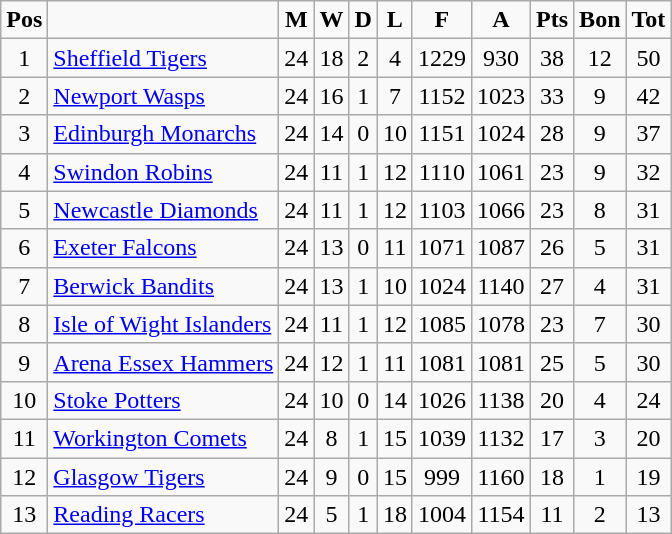<table class="wikitable">
<tr align="center">
<td><strong>Pos</strong></td>
<td></td>
<td><strong>M</strong></td>
<td><strong>W</strong></td>
<td><strong>D</strong></td>
<td><strong>L</strong></td>
<td><strong>F</strong></td>
<td><strong>A</strong></td>
<td><strong>Pts</strong></td>
<td><strong>Bon</strong></td>
<td><strong>Tot</strong></td>
</tr>
<tr align="center">
<td>1</td>
<td align="left"><a href='#'>Sheffield Tigers</a></td>
<td>24</td>
<td>18</td>
<td>2</td>
<td>4</td>
<td>1229</td>
<td>930</td>
<td>38</td>
<td>12</td>
<td>50</td>
</tr>
<tr align="center">
<td>2</td>
<td align="left"><a href='#'>Newport Wasps</a></td>
<td>24</td>
<td>16</td>
<td>1</td>
<td>7</td>
<td>1152</td>
<td>1023</td>
<td>33</td>
<td>9</td>
<td>42</td>
</tr>
<tr align="center">
<td>3</td>
<td align="left"><a href='#'>Edinburgh Monarchs</a></td>
<td>24</td>
<td>14</td>
<td>0</td>
<td>10</td>
<td>1151</td>
<td>1024</td>
<td>28</td>
<td>9</td>
<td>37</td>
</tr>
<tr align="center">
<td>4</td>
<td align="left"><a href='#'>Swindon Robins</a></td>
<td>24</td>
<td>11</td>
<td>1</td>
<td>12</td>
<td>1110</td>
<td>1061</td>
<td>23</td>
<td>9</td>
<td>32</td>
</tr>
<tr align="center">
<td>5</td>
<td align="left"><a href='#'>Newcastle Diamonds</a></td>
<td>24</td>
<td>11</td>
<td>1</td>
<td>12</td>
<td>1103</td>
<td>1066</td>
<td>23</td>
<td>8</td>
<td>31</td>
</tr>
<tr align="center">
<td>6</td>
<td align="left"><a href='#'>Exeter Falcons</a></td>
<td>24</td>
<td>13</td>
<td>0</td>
<td>11</td>
<td>1071</td>
<td>1087</td>
<td>26</td>
<td>5</td>
<td>31</td>
</tr>
<tr align="center">
<td>7</td>
<td align="left"><a href='#'>Berwick Bandits</a></td>
<td>24</td>
<td>13</td>
<td>1</td>
<td>10</td>
<td>1024</td>
<td>1140</td>
<td>27</td>
<td>4</td>
<td>31</td>
</tr>
<tr align="center">
<td>8</td>
<td align="left"><a href='#'>Isle of Wight Islanders</a></td>
<td>24</td>
<td>11</td>
<td>1</td>
<td>12</td>
<td>1085</td>
<td>1078</td>
<td>23</td>
<td>7</td>
<td>30</td>
</tr>
<tr align="center">
<td>9</td>
<td align="left"><a href='#'>Arena Essex Hammers</a></td>
<td>24</td>
<td>12</td>
<td>1</td>
<td>11</td>
<td>1081</td>
<td>1081</td>
<td>25</td>
<td>5</td>
<td>30</td>
</tr>
<tr align="center">
<td>10</td>
<td align="left"><a href='#'>Stoke Potters</a></td>
<td>24</td>
<td>10</td>
<td>0</td>
<td>14</td>
<td>1026</td>
<td>1138</td>
<td>20</td>
<td>4</td>
<td>24</td>
</tr>
<tr align="center">
<td>11</td>
<td align="left"><a href='#'>Workington Comets</a></td>
<td>24</td>
<td>8</td>
<td>1</td>
<td>15</td>
<td>1039</td>
<td>1132</td>
<td>17</td>
<td>3</td>
<td>20</td>
</tr>
<tr align="center">
<td>12</td>
<td align="left"><a href='#'>Glasgow Tigers</a></td>
<td>24</td>
<td>9</td>
<td>0</td>
<td>15</td>
<td>999</td>
<td>1160</td>
<td>18</td>
<td>1</td>
<td>19</td>
</tr>
<tr align="center">
<td>13</td>
<td align="left"><a href='#'>Reading Racers</a></td>
<td>24</td>
<td>5</td>
<td>1</td>
<td>18</td>
<td>1004</td>
<td>1154</td>
<td>11</td>
<td>2</td>
<td>13</td>
</tr>
</table>
